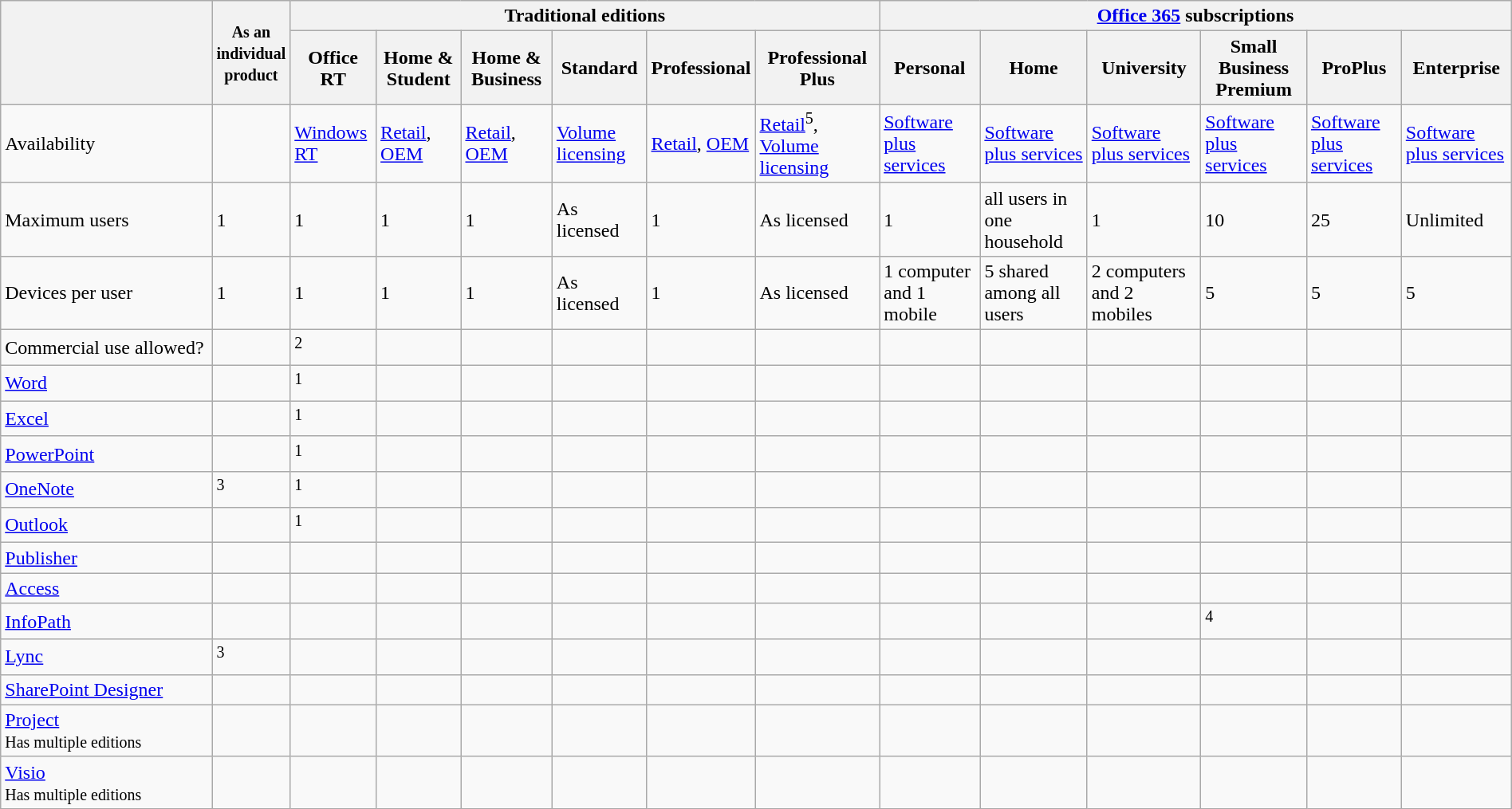<table class="wikitable" style="margin:auto;">
<tr>
<th rowspan="2" style="text-align:center; width:14%;"> </th>
<th rowspan="2" style="text-align:center;"><small>As an<br>individual<br>product</small></th>
<th colspan="6" style="text-align:center;">Traditional editions</th>
<th colspan="6" style="text-align:center;"><a href='#'>Office 365</a> subscriptions</th>
</tr>
<tr>
<th style="text-align:center">Office RT</th>
<th style="text-align:center">Home & Student</th>
<th style="text-align:center">Home & Business</th>
<th style="text-align:center">Standard</th>
<th style="text-align:center">Professional</th>
<th style="text-align:center">Professional Plus</th>
<th style="text-align:center">Personal</th>
<th style="text-align:center">Home</th>
<th style="text-align:center">University</th>
<th style="text-align:center">Small Business Premium</th>
<th style="text-align:center">ProPlus</th>
<th style="text-align:center">Enterprise</th>
</tr>
<tr>
<td>Availability</td>
<td></td>
<td><a href='#'>Windows RT</a></td>
<td><a href='#'>Retail</a>, <a href='#'>OEM</a></td>
<td><a href='#'>Retail</a>, <a href='#'>OEM</a></td>
<td><a href='#'>Volume licensing</a></td>
<td><a href='#'>Retail</a>, <a href='#'>OEM</a></td>
<td><a href='#'>Retail</a><sup>5</sup>, <a href='#'>Volume licensing</a></td>
<td><a href='#'>Software plus services</a></td>
<td><a href='#'>Software plus services</a></td>
<td><a href='#'>Software plus services</a></td>
<td><a href='#'>Software plus services</a></td>
<td><a href='#'>Software plus services</a></td>
<td><a href='#'>Software plus services</a></td>
</tr>
<tr>
<td>Maximum users</td>
<td>1</td>
<td>1</td>
<td>1</td>
<td>1</td>
<td>As licensed</td>
<td>1</td>
<td>As licensed</td>
<td>1</td>
<td>all users in one household</td>
<td>1</td>
<td>10</td>
<td>25</td>
<td>Unlimited</td>
</tr>
<tr>
<td>Devices per user</td>
<td>1</td>
<td>1</td>
<td>1</td>
<td>1</td>
<td>As licensed</td>
<td>1</td>
<td>As licensed</td>
<td>1 computer and 1 mobile</td>
<td>5 shared among all users</td>
<td>2 computers and 2 mobiles</td>
<td>5</td>
<td>5</td>
<td>5</td>
</tr>
<tr>
<td>Commercial use allowed?</td>
<td></td>
<td><sup>2</sup></td>
<td></td>
<td></td>
<td></td>
<td></td>
<td></td>
<td></td>
<td></td>
<td></td>
<td></td>
<td></td>
<td></td>
</tr>
<tr>
<td><a href='#'>Word</a></td>
<td></td>
<td><sup>1</sup></td>
<td></td>
<td></td>
<td></td>
<td></td>
<td></td>
<td></td>
<td></td>
<td></td>
<td></td>
<td></td>
<td></td>
</tr>
<tr>
<td><a href='#'>Excel</a></td>
<td></td>
<td><sup>1</sup></td>
<td></td>
<td></td>
<td></td>
<td></td>
<td></td>
<td></td>
<td></td>
<td></td>
<td></td>
<td></td>
<td></td>
</tr>
<tr>
<td><a href='#'>PowerPoint</a></td>
<td></td>
<td><sup>1</sup></td>
<td></td>
<td></td>
<td></td>
<td></td>
<td></td>
<td></td>
<td></td>
<td></td>
<td></td>
<td></td>
<td></td>
</tr>
<tr>
<td><a href='#'>OneNote</a></td>
<td><sup>3</sup></td>
<td><sup>1</sup></td>
<td></td>
<td></td>
<td></td>
<td></td>
<td></td>
<td></td>
<td></td>
<td></td>
<td></td>
<td></td>
<td></td>
</tr>
<tr>
<td><a href='#'>Outlook</a></td>
<td></td>
<td><sup>1</sup></td>
<td></td>
<td></td>
<td></td>
<td></td>
<td></td>
<td></td>
<td></td>
<td></td>
<td></td>
<td></td>
<td></td>
</tr>
<tr>
<td><a href='#'>Publisher</a></td>
<td></td>
<td></td>
<td></td>
<td></td>
<td></td>
<td></td>
<td></td>
<td></td>
<td></td>
<td></td>
<td></td>
<td></td>
<td></td>
</tr>
<tr>
<td><a href='#'>Access</a></td>
<td></td>
<td></td>
<td></td>
<td></td>
<td></td>
<td></td>
<td></td>
<td></td>
<td></td>
<td></td>
<td></td>
<td></td>
<td></td>
</tr>
<tr>
<td><a href='#'>InfoPath</a></td>
<td></td>
<td></td>
<td></td>
<td></td>
<td></td>
<td></td>
<td></td>
<td></td>
<td></td>
<td></td>
<td><sup>4</sup></td>
<td></td>
<td></td>
</tr>
<tr>
<td><a href='#'>Lync</a></td>
<td><sup>3</sup></td>
<td></td>
<td></td>
<td></td>
<td></td>
<td></td>
<td></td>
<td></td>
<td></td>
<td></td>
<td></td>
<td></td>
<td></td>
</tr>
<tr>
<td><a href='#'>SharePoint Designer</a></td>
<td></td>
<td></td>
<td></td>
<td></td>
<td></td>
<td></td>
<td></td>
<td></td>
<td></td>
<td></td>
<td></td>
<td></td>
<td></td>
</tr>
<tr>
<td><a href='#'>Project</a><br><small>Has multiple editions</small></td>
<td></td>
<td></td>
<td></td>
<td></td>
<td></td>
<td></td>
<td></td>
<td></td>
<td></td>
<td></td>
<td></td>
<td></td>
<td></td>
</tr>
<tr>
<td><a href='#'>Visio</a><br><small>Has multiple editions</small></td>
<td></td>
<td></td>
<td></td>
<td></td>
<td></td>
<td></td>
<td></td>
<td></td>
<td></td>
<td></td>
<td></td>
<td></td>
<td></td>
</tr>
</table>
